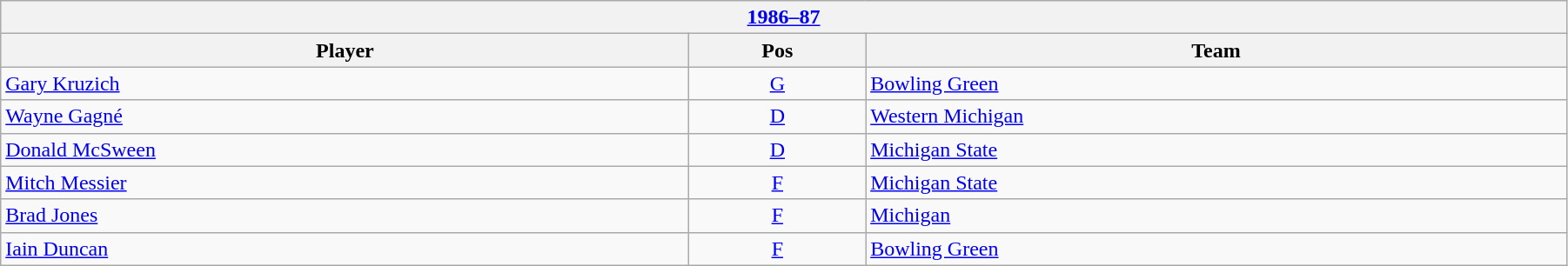<table class="wikitable" width=95%>
<tr>
<th colspan=3><a href='#'>1986–87</a></th>
</tr>
<tr>
<th>Player</th>
<th>Pos</th>
<th>Team</th>
</tr>
<tr>
<td><a href='#'>Gary Kruzich</a></td>
<td style="text-align:center;"><a href='#'>G</a></td>
<td><a href='#'>Bowling Green</a></td>
</tr>
<tr>
<td><a href='#'>Wayne Gagné</a></td>
<td style="text-align:center;"><a href='#'>D</a></td>
<td><a href='#'>Western Michigan</a></td>
</tr>
<tr>
<td><a href='#'>Donald McSween</a></td>
<td style="text-align:center;"><a href='#'>D</a></td>
<td><a href='#'>Michigan State</a></td>
</tr>
<tr>
<td><a href='#'>Mitch Messier</a></td>
<td style="text-align:center;"><a href='#'>F</a></td>
<td><a href='#'>Michigan State</a></td>
</tr>
<tr>
<td><a href='#'>Brad Jones</a></td>
<td style="text-align:center;"><a href='#'>F</a></td>
<td><a href='#'>Michigan</a></td>
</tr>
<tr>
<td><a href='#'>Iain Duncan</a></td>
<td style="text-align:center;"><a href='#'>F</a></td>
<td><a href='#'>Bowling Green</a></td>
</tr>
</table>
